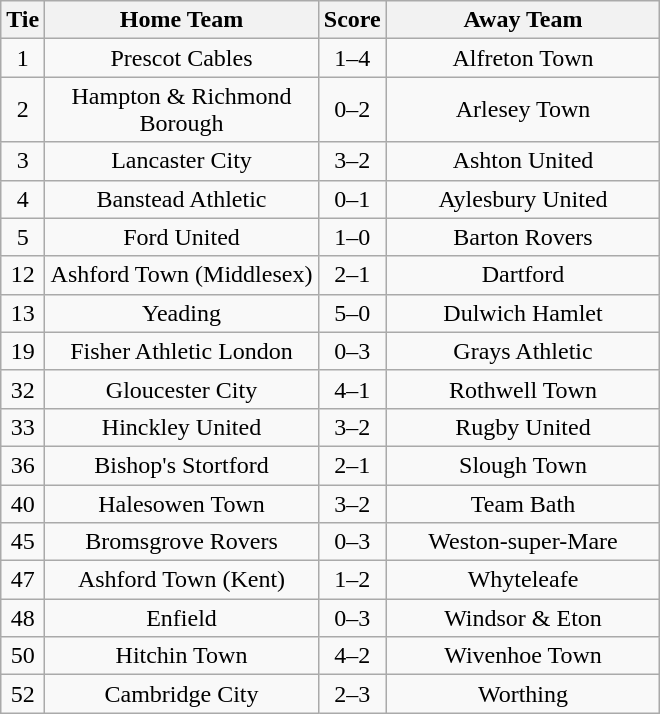<table class="wikitable" style="text-align:center;">
<tr>
<th width=20>Tie</th>
<th width=175>Home Team</th>
<th width=20>Score</th>
<th width=175>Away Team</th>
</tr>
<tr>
<td>1</td>
<td>Prescot Cables</td>
<td>1–4</td>
<td>Alfreton Town</td>
</tr>
<tr>
<td>2</td>
<td>Hampton & Richmond Borough</td>
<td>0–2</td>
<td>Arlesey Town</td>
</tr>
<tr>
<td>3</td>
<td>Lancaster City</td>
<td>3–2</td>
<td>Ashton United</td>
</tr>
<tr>
<td>4</td>
<td>Banstead Athletic</td>
<td>0–1</td>
<td>Aylesbury United</td>
</tr>
<tr>
<td>5</td>
<td>Ford United</td>
<td>1–0</td>
<td>Barton Rovers</td>
</tr>
<tr>
<td>12</td>
<td>Ashford Town (Middlesex)</td>
<td>2–1</td>
<td>Dartford</td>
</tr>
<tr>
<td>13</td>
<td>Yeading</td>
<td>5–0</td>
<td>Dulwich Hamlet</td>
</tr>
<tr>
<td>19</td>
<td>Fisher Athletic London</td>
<td>0–3</td>
<td>Grays Athletic</td>
</tr>
<tr>
<td>32</td>
<td>Gloucester City</td>
<td>4–1</td>
<td>Rothwell Town</td>
</tr>
<tr>
<td>33</td>
<td>Hinckley United</td>
<td>3–2</td>
<td>Rugby United</td>
</tr>
<tr>
<td>36</td>
<td>Bishop's Stortford</td>
<td>2–1</td>
<td>Slough Town</td>
</tr>
<tr>
<td>40</td>
<td>Halesowen Town</td>
<td>3–2</td>
<td>Team Bath</td>
</tr>
<tr>
<td>45</td>
<td>Bromsgrove Rovers</td>
<td>0–3</td>
<td>Weston-super-Mare</td>
</tr>
<tr>
<td>47</td>
<td>Ashford Town (Kent)</td>
<td>1–2</td>
<td>Whyteleafe</td>
</tr>
<tr>
<td>48</td>
<td>Enfield</td>
<td>0–3</td>
<td>Windsor & Eton</td>
</tr>
<tr>
<td>50</td>
<td>Hitchin Town</td>
<td>4–2</td>
<td>Wivenhoe Town</td>
</tr>
<tr>
<td>52</td>
<td>Cambridge City</td>
<td>2–3</td>
<td>Worthing</td>
</tr>
</table>
